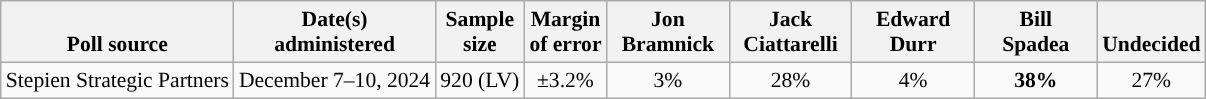<table class="wikitable" style="font-size:90%;text-align:center;">
<tr valign=bottom>
<th>Poll source</th>
<th>Date(s)<br>administered</th>
<th>Sample<br>size</th>
<th>Margin<br>of error</th>
<th style="width:75px;">Jon<br>Bramnick</th>
<th style="width:75px;">Jack<br>Ciattarelli</th>
<th style="width:75px;">Edward<br>Durr</th>
<th style="width:75px;">Bill<br>Spadea</th>
<th>Undecided</th>
</tr>
<tr>
<td style="text-align:left">Stepien Strategic Partners</td>
<td>December 7–10, 2024</td>
<td>920 (LV)</td>
<td>±3.2%</td>
<td>3%</td>
<td>28%</td>
<td>4%</td>
<td><strong>38%</strong></td>
<td>27%</td>
</tr>
</table>
